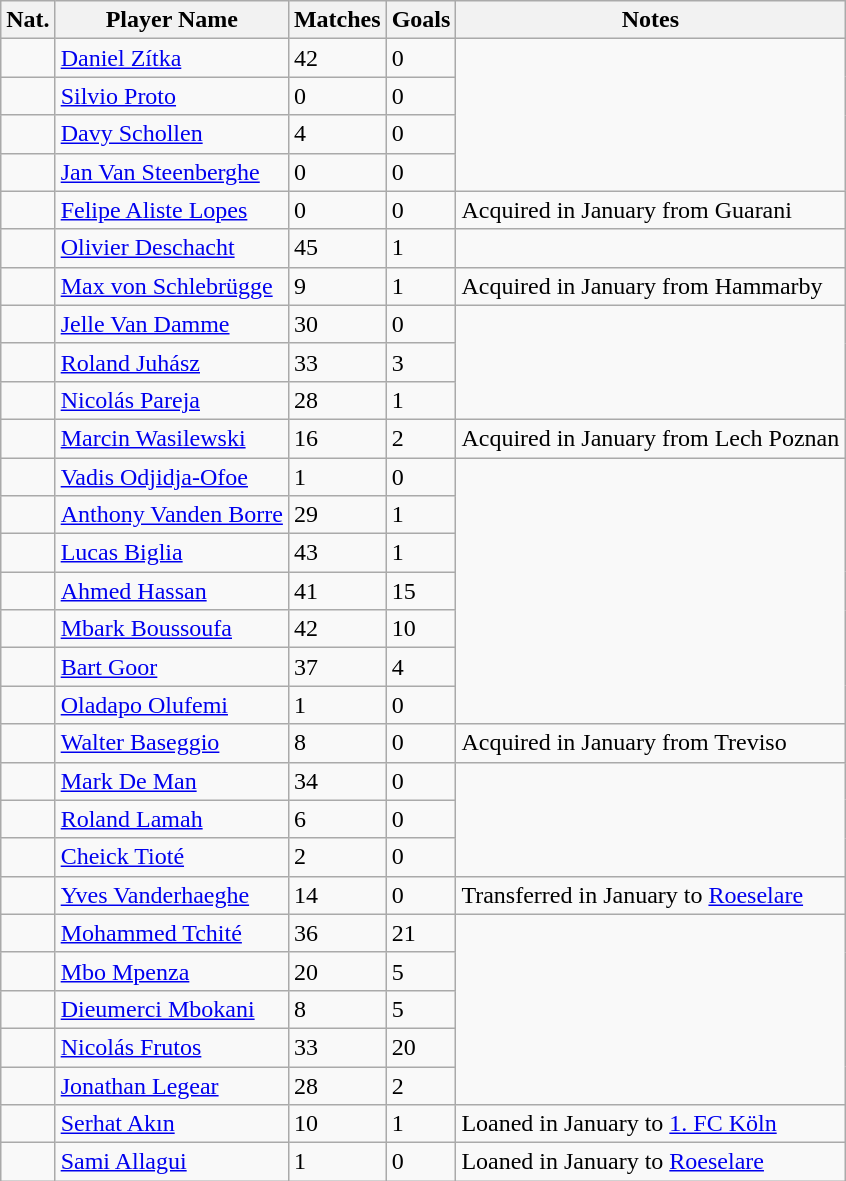<table class="wikitable">
<tr>
<th>Nat.</th>
<th>Player Name</th>
<th>Matches</th>
<th>Goals</th>
<th>Notes</th>
</tr>
<tr>
<td></td>
<td><a href='#'>Daniel Zítka</a></td>
<td>42</td>
<td>0</td>
</tr>
<tr>
<td></td>
<td><a href='#'>Silvio Proto</a></td>
<td>0</td>
<td>0</td>
</tr>
<tr>
<td></td>
<td><a href='#'>Davy Schollen</a></td>
<td>4</td>
<td>0</td>
</tr>
<tr>
<td></td>
<td><a href='#'>Jan Van Steenberghe</a></td>
<td>0</td>
<td>0</td>
</tr>
<tr>
<td></td>
<td><a href='#'>Felipe Aliste Lopes</a></td>
<td>0</td>
<td>0</td>
<td>Acquired in January from Guarani</td>
</tr>
<tr>
<td></td>
<td><a href='#'>Olivier Deschacht</a></td>
<td>45</td>
<td>1</td>
</tr>
<tr>
<td></td>
<td><a href='#'>Max von Schlebrügge</a></td>
<td>9</td>
<td>1</td>
<td>Acquired in January from Hammarby</td>
</tr>
<tr>
<td></td>
<td><a href='#'>Jelle Van Damme</a></td>
<td>30</td>
<td>0</td>
</tr>
<tr>
<td></td>
<td><a href='#'>Roland Juhász</a></td>
<td>33</td>
<td>3</td>
</tr>
<tr>
<td></td>
<td><a href='#'>Nicolás Pareja</a></td>
<td>28</td>
<td>1</td>
</tr>
<tr>
<td></td>
<td><a href='#'>Marcin Wasilewski</a></td>
<td>16</td>
<td>2</td>
<td>Acquired in January from Lech Poznan</td>
</tr>
<tr>
<td></td>
<td><a href='#'>Vadis Odjidja-Ofoe</a></td>
<td>1</td>
<td>0</td>
</tr>
<tr>
<td></td>
<td><a href='#'>Anthony Vanden Borre</a></td>
<td>29</td>
<td>1</td>
</tr>
<tr>
<td></td>
<td><a href='#'>Lucas Biglia</a></td>
<td>43</td>
<td>1</td>
</tr>
<tr>
<td></td>
<td><a href='#'>Ahmed Hassan</a></td>
<td>41</td>
<td>15</td>
</tr>
<tr>
<td></td>
<td><a href='#'>Mbark Boussoufa</a></td>
<td>42</td>
<td>10</td>
</tr>
<tr>
<td></td>
<td><a href='#'>Bart Goor</a></td>
<td>37</td>
<td>4</td>
</tr>
<tr>
<td></td>
<td><a href='#'>Oladapo Olufemi</a></td>
<td>1</td>
<td>0</td>
</tr>
<tr>
<td></td>
<td><a href='#'>Walter Baseggio</a></td>
<td>8</td>
<td>0</td>
<td>Acquired in January from Treviso</td>
</tr>
<tr>
<td></td>
<td><a href='#'>Mark De Man</a></td>
<td>34</td>
<td>0</td>
</tr>
<tr>
<td></td>
<td><a href='#'>Roland Lamah</a></td>
<td>6</td>
<td>0</td>
</tr>
<tr>
<td></td>
<td><a href='#'>Cheick Tioté</a></td>
<td>2</td>
<td>0</td>
</tr>
<tr>
<td></td>
<td><a href='#'>Yves Vanderhaeghe</a></td>
<td>14</td>
<td>0</td>
<td>Transferred in January to <a href='#'>Roeselare</a></td>
</tr>
<tr>
<td></td>
<td><a href='#'>Mohammed Tchité</a></td>
<td>36</td>
<td>21</td>
</tr>
<tr>
<td></td>
<td><a href='#'>Mbo Mpenza</a></td>
<td>20</td>
<td>5</td>
</tr>
<tr>
<td></td>
<td><a href='#'>Dieumerci Mbokani</a></td>
<td>8</td>
<td>5</td>
</tr>
<tr>
<td></td>
<td><a href='#'>Nicolás Frutos</a></td>
<td>33</td>
<td>20</td>
</tr>
<tr>
<td></td>
<td><a href='#'>Jonathan Legear</a></td>
<td>28</td>
<td>2</td>
</tr>
<tr>
<td></td>
<td><a href='#'>Serhat Akın</a></td>
<td>10</td>
<td>1</td>
<td>Loaned in January to <a href='#'>1. FC Köln</a></td>
</tr>
<tr>
<td></td>
<td><a href='#'>Sami Allagui</a></td>
<td>1</td>
<td>0</td>
<td>Loaned in January to <a href='#'>Roeselare</a></td>
</tr>
</table>
